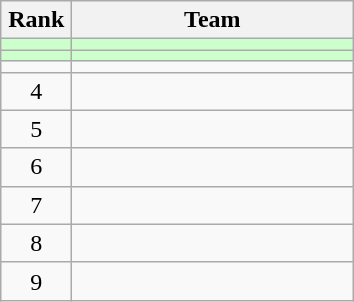<table class="wikitable" style="text-align: center;">
<tr>
<th width=40>Rank</th>
<th width=180>Team</th>
</tr>
<tr bgcolor=#ccffcc>
<td></td>
<td align=left></td>
</tr>
<tr bgcolor=#ccffcc>
<td></td>
<td align=left></td>
</tr>
<tr>
<td></td>
<td align=left></td>
</tr>
<tr>
<td>4</td>
<td align=left></td>
</tr>
<tr>
<td>5</td>
<td align=left></td>
</tr>
<tr>
<td>6</td>
<td align=left></td>
</tr>
<tr>
<td>7</td>
<td align=left></td>
</tr>
<tr>
<td>8</td>
<td align=left></td>
</tr>
<tr>
<td>9</td>
<td align=left></td>
</tr>
</table>
